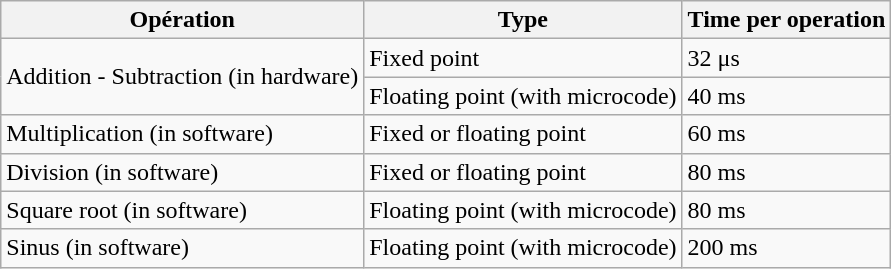<table class="wikitable">
<tr>
<th>Opération</th>
<th>Type</th>
<th>Time per operation</th>
</tr>
<tr>
<td rowspan="2">Addition - Subtraction (in hardware)</td>
<td>Fixed point</td>
<td>32 μs</td>
</tr>
<tr>
<td>Floating point (with microcode)</td>
<td>40 ms</td>
</tr>
<tr>
<td>Multiplication (in software)</td>
<td>Fixed or floating point</td>
<td>60 ms</td>
</tr>
<tr>
<td>Division (in software)</td>
<td>Fixed or floating point</td>
<td>80 ms</td>
</tr>
<tr>
<td>Square root (in software)</td>
<td>Floating point (with microcode)</td>
<td>80 ms</td>
</tr>
<tr>
<td>Sinus (in software)</td>
<td>Floating point (with microcode)</td>
<td>200 ms</td>
</tr>
</table>
